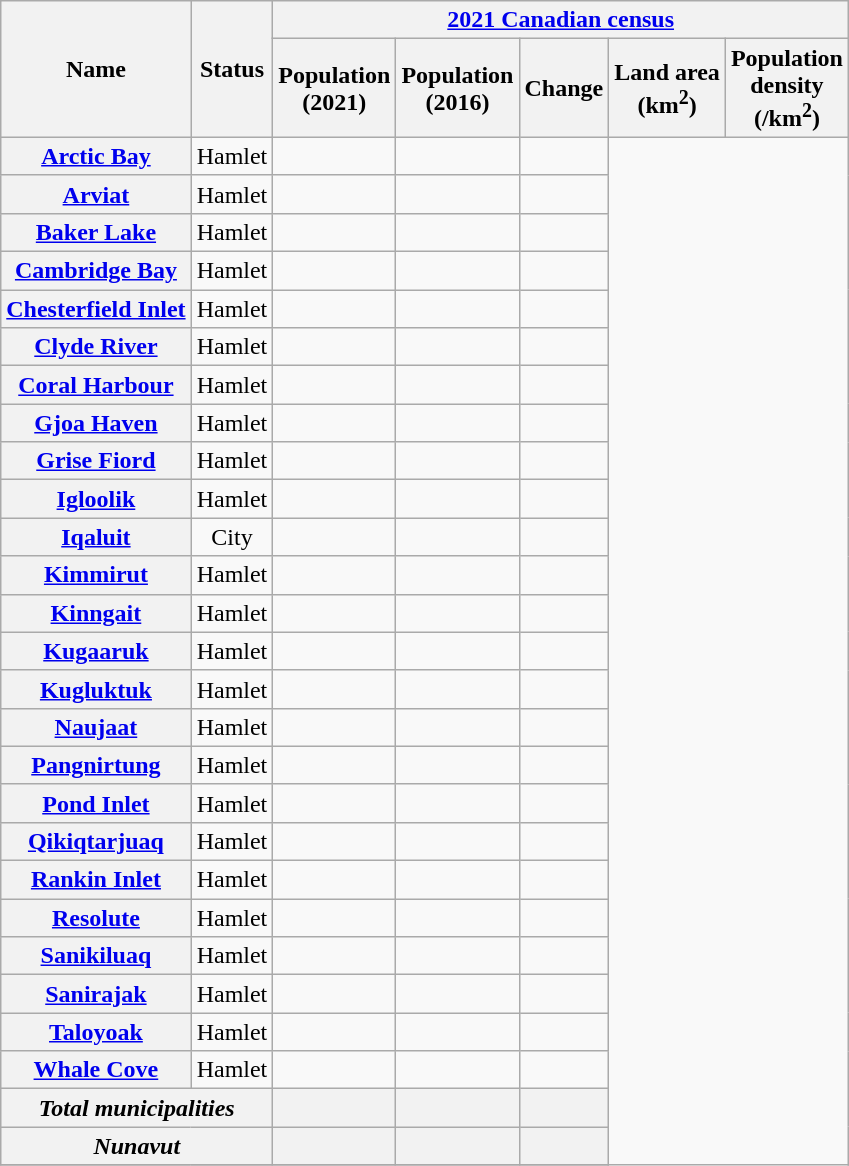<table class="wikitable sortable sticky-header-multi" style=text-align:center" style="margin:1em auto;">
<tr>
<th scope="col" rowspan=2>Name</th>
<th scope="col" rowspan=2>Status</th>
<th scope="colgroup" colspan=5><a href='#'>2021 Canadian census</a></th>
</tr>
<tr>
<th scope="col" data-sort-type="number">Population<br>(2021)</th>
<th scope="col" data-sort-type="number">Population<br>(2016)</th>
<th scope="col" data-sort-type="number">Change</th>
<th scope="col" data-sort-type="number">Land area<br>(km<sup>2</sup>)</th>
<th scope="col" data-sort-type="number">Population<br>density<br>(/km<sup>2</sup>)</th>
</tr>
<tr>
<th scope="row"><a href='#'>Arctic Bay</a></th>
<td align=center>Hamlet</td>
<td></td>
<td align=right></td>
<td align=right></td>
</tr>
<tr>
<th scope="row"><a href='#'>Arviat</a></th>
<td align=center>Hamlet</td>
<td></td>
<td align=right></td>
<td align=right></td>
</tr>
<tr>
<th scope="row"><a href='#'>Baker Lake</a></th>
<td align=center>Hamlet</td>
<td></td>
<td align=right></td>
<td align=right></td>
</tr>
<tr>
<th scope="row"><a href='#'>Cambridge Bay</a></th>
<td align=center>Hamlet</td>
<td></td>
<td align=right></td>
<td align=right></td>
</tr>
<tr>
<th scope="row"><a href='#'>Chesterfield Inlet</a></th>
<td align=center>Hamlet</td>
<td></td>
<td align=right></td>
<td align=right></td>
</tr>
<tr>
<th scope="row"><a href='#'>Clyde River</a></th>
<td align=center>Hamlet</td>
<td></td>
<td align=right></td>
<td align=right></td>
</tr>
<tr>
<th scope="row"><a href='#'>Coral Harbour</a></th>
<td align=center>Hamlet</td>
<td></td>
<td align=right></td>
<td align=right></td>
</tr>
<tr>
<th scope="row"><a href='#'>Gjoa Haven</a></th>
<td align=center>Hamlet</td>
<td></td>
<td align=right></td>
<td align=right></td>
</tr>
<tr>
<th scope="row"><a href='#'>Grise Fiord</a></th>
<td align=center>Hamlet</td>
<td></td>
<td align=right></td>
<td align=right></td>
</tr>
<tr>
<th scope="row"><a href='#'>Igloolik</a></th>
<td align=center>Hamlet</td>
<td></td>
<td align=right></td>
<td align=right></td>
</tr>
<tr>
<th scope="row"><a href='#'>Iqaluit</a></th>
<td align=center>City</td>
<td></td>
<td align=right></td>
<td align=right></td>
</tr>
<tr>
<th scope="row"><a href='#'>Kimmirut</a></th>
<td align=center>Hamlet</td>
<td></td>
<td align=right></td>
<td align=right></td>
</tr>
<tr>
<th scope="row"><a href='#'>Kinngait</a></th>
<td align=center>Hamlet</td>
<td></td>
<td align=right></td>
<td align=right></td>
</tr>
<tr>
<th scope="row"><a href='#'>Kugaaruk</a></th>
<td align=center>Hamlet</td>
<td></td>
<td align=right></td>
<td align=right></td>
</tr>
<tr>
<th scope="row"><a href='#'>Kugluktuk</a></th>
<td align=center>Hamlet</td>
<td></td>
<td align=right></td>
<td align=right></td>
</tr>
<tr>
<th scope="row"><a href='#'>Naujaat</a></th>
<td align=center>Hamlet</td>
<td></td>
<td align=right></td>
<td align=right></td>
</tr>
<tr>
<th scope="row"><a href='#'>Pangnirtung</a></th>
<td align=center>Hamlet</td>
<td></td>
<td align=right></td>
<td align=right></td>
</tr>
<tr>
<th scope="row"><a href='#'>Pond Inlet</a></th>
<td align=center>Hamlet</td>
<td></td>
<td align=right></td>
<td align=right></td>
</tr>
<tr>
<th scope="row"><a href='#'>Qikiqtarjuaq</a></th>
<td align=center>Hamlet</td>
<td></td>
<td align=right></td>
<td align=right></td>
</tr>
<tr>
<th scope="row"><a href='#'>Rankin Inlet</a></th>
<td align=center>Hamlet</td>
<td></td>
<td align=right></td>
<td align=right></td>
</tr>
<tr>
<th scope="row"><a href='#'>Resolute</a></th>
<td align=center>Hamlet</td>
<td></td>
<td align=right></td>
<td align=right></td>
</tr>
<tr>
<th scope="row"><a href='#'>Sanikiluaq</a></th>
<td align=center>Hamlet</td>
<td></td>
<td align=right></td>
<td align=right></td>
</tr>
<tr>
<th scope="row"><a href='#'>Sanirajak</a></th>
<td align=center>Hamlet</td>
<td></td>
<td align=right></td>
<td align=right></td>
</tr>
<tr>
<th scope="row"><a href='#'>Taloyoak</a></th>
<td align=center>Hamlet</td>
<td></td>
<td align=right></td>
<td align=right></td>
</tr>
<tr>
<th scope="row"><a href='#'>Whale Cove</a></th>
<td align=center>Hamlet</td>
<td></td>
<td align=right></td>
<td align=right></td>
</tr>
<tr class="sortbottom" align="center" style="background-color:#f2f2f2">
<th scope="row" style="text-align:center" colspan=2><em>Total municipalities</em></th>
<td></td>
<td align="right"><em></em></td>
<td align="right"><em></em></td>
</tr>
<tr class="sortbottom" align="center" style="background-color:#f2f2f2">
<th scope="row" style="text-align:center" colspan=2><em>Nunavut</em></th>
<td></td>
<td align="right"><em></em></td>
<td align="right"><em></em></td>
</tr>
<tr>
</tr>
</table>
